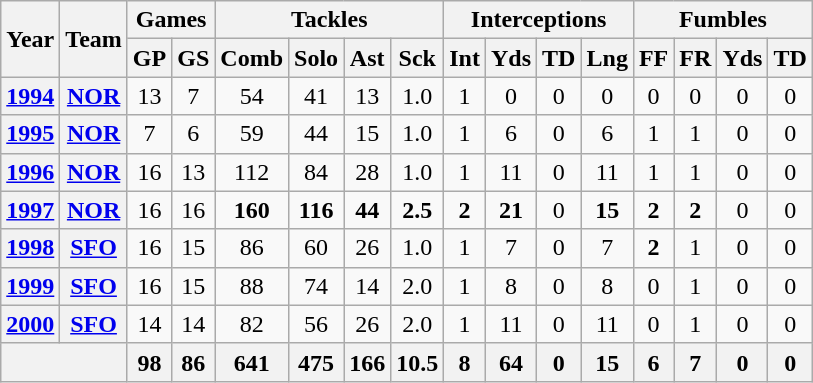<table class="wikitable" style="text-align:center">
<tr>
<th rowspan="2">Year</th>
<th rowspan="2">Team</th>
<th colspan="2">Games</th>
<th colspan="4">Tackles</th>
<th colspan="4">Interceptions</th>
<th colspan="4">Fumbles</th>
</tr>
<tr>
<th>GP</th>
<th>GS</th>
<th>Comb</th>
<th>Solo</th>
<th>Ast</th>
<th>Sck</th>
<th>Int</th>
<th>Yds</th>
<th>TD</th>
<th>Lng</th>
<th>FF</th>
<th>FR</th>
<th>Yds</th>
<th>TD</th>
</tr>
<tr>
<th><a href='#'>1994</a></th>
<th><a href='#'>NOR</a></th>
<td>13</td>
<td>7</td>
<td>54</td>
<td>41</td>
<td>13</td>
<td>1.0</td>
<td>1</td>
<td>0</td>
<td>0</td>
<td>0</td>
<td>0</td>
<td>0</td>
<td>0</td>
<td>0</td>
</tr>
<tr>
<th><a href='#'>1995</a></th>
<th><a href='#'>NOR</a></th>
<td>7</td>
<td>6</td>
<td>59</td>
<td>44</td>
<td>15</td>
<td>1.0</td>
<td>1</td>
<td>6</td>
<td>0</td>
<td>6</td>
<td>1</td>
<td>1</td>
<td>0</td>
<td>0</td>
</tr>
<tr>
<th><a href='#'>1996</a></th>
<th><a href='#'>NOR</a></th>
<td>16</td>
<td>13</td>
<td>112</td>
<td>84</td>
<td>28</td>
<td>1.0</td>
<td>1</td>
<td>11</td>
<td>0</td>
<td>11</td>
<td>1</td>
<td>1</td>
<td>0</td>
<td>0</td>
</tr>
<tr>
<th><a href='#'>1997</a></th>
<th><a href='#'>NOR</a></th>
<td>16</td>
<td>16</td>
<td><strong>160</strong></td>
<td><strong>116</strong></td>
<td><strong>44</strong></td>
<td><strong>2.5</strong></td>
<td><strong>2</strong></td>
<td><strong>21</strong></td>
<td>0</td>
<td><strong>15</strong></td>
<td><strong>2</strong></td>
<td><strong>2</strong></td>
<td>0</td>
<td>0</td>
</tr>
<tr>
<th><a href='#'>1998</a></th>
<th><a href='#'>SFO</a></th>
<td>16</td>
<td>15</td>
<td>86</td>
<td>60</td>
<td>26</td>
<td>1.0</td>
<td>1</td>
<td>7</td>
<td>0</td>
<td>7</td>
<td><strong>2</strong></td>
<td>1</td>
<td>0</td>
<td>0</td>
</tr>
<tr>
<th><a href='#'>1999</a></th>
<th><a href='#'>SFO</a></th>
<td>16</td>
<td>15</td>
<td>88</td>
<td>74</td>
<td>14</td>
<td>2.0</td>
<td>1</td>
<td>8</td>
<td>0</td>
<td>8</td>
<td>0</td>
<td>1</td>
<td>0</td>
<td>0</td>
</tr>
<tr>
<th><a href='#'>2000</a></th>
<th><a href='#'>SFO</a></th>
<td>14</td>
<td>14</td>
<td>82</td>
<td>56</td>
<td>26</td>
<td>2.0</td>
<td>1</td>
<td>11</td>
<td>0</td>
<td>11</td>
<td>0</td>
<td>1</td>
<td>0</td>
<td>0</td>
</tr>
<tr>
<th colspan="2"></th>
<th>98</th>
<th>86</th>
<th>641</th>
<th>475</th>
<th>166</th>
<th>10.5</th>
<th>8</th>
<th>64</th>
<th>0</th>
<th>15</th>
<th>6</th>
<th>7</th>
<th>0</th>
<th>0</th>
</tr>
</table>
